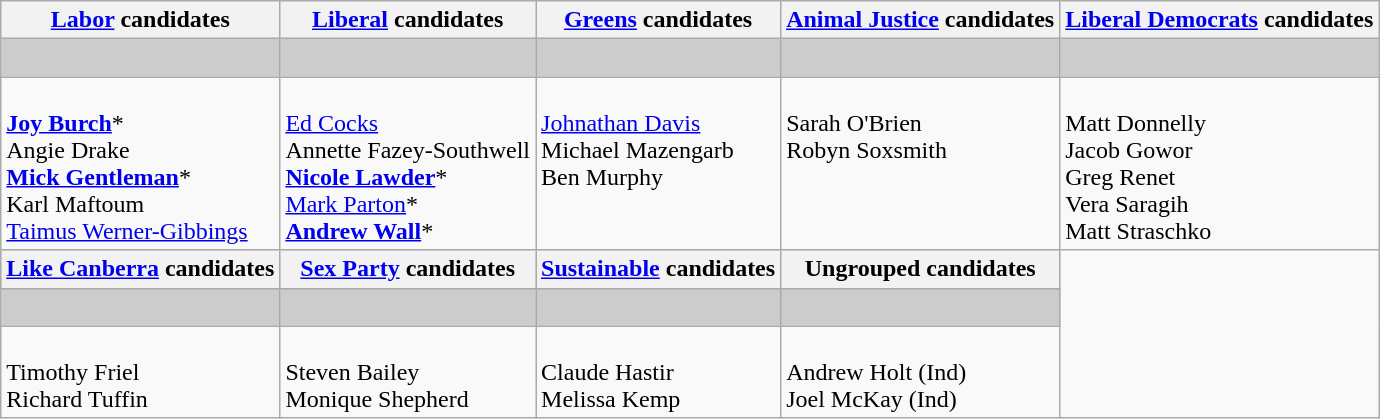<table class="wikitable">
<tr>
<th><a href='#'>Labor</a> candidates</th>
<th><a href='#'>Liberal</a> candidates</th>
<th><a href='#'>Greens</a> candidates</th>
<th><a href='#'>Animal Justice</a> candidates</th>
<th><a href='#'>Liberal Democrats</a> candidates</th>
</tr>
<tr bgcolor="#cccccc">
<td></td>
<td></td>
<td></td>
<td></td>
<td> </td>
</tr>
<tr>
<td><br><strong><a href='#'>Joy Burch</a></strong>*<br>
Angie Drake<br>
<strong><a href='#'>Mick Gentleman</a></strong>*<br>
Karl Maftoum<br>
<a href='#'>Taimus Werner-Gibbings</a></td>
<td><br><a href='#'>Ed Cocks</a><br>
Annette Fazey-Southwell<br>
<strong><a href='#'>Nicole Lawder</a></strong>*<br>
<a href='#'>Mark Parton</a>*<br>
<strong><a href='#'>Andrew Wall</a></strong>*</td>
<td valign=top><br><a href='#'>Johnathan Davis</a><br>
Michael Mazengarb<br>
Ben Murphy</td>
<td valign=top><br>Sarah O'Brien<br>
Robyn Soxsmith</td>
<td valign=top><br>Matt Donnelly<br>
Jacob Gowor<br>
Greg Renet<br>
Vera Saragih<br>
Matt Straschko</td>
</tr>
<tr bgcolor="#cccccc">
<th><a href='#'>Like Canberra</a> candidates</th>
<th><a href='#'>Sex Party</a> candidates</th>
<th><a href='#'>Sustainable</a> candidates</th>
<th>Ungrouped candidates</th>
</tr>
<tr bgcolor="#cccccc">
<td bgcolor=></td>
<td></td>
<td></td>
<td> </td>
</tr>
<tr>
<td valign=top><br>Timothy Friel<br>
Richard Tuffin</td>
<td valign=top><br>Steven Bailey<br>
Monique Shepherd</td>
<td valign=top><br>Claude Hastir<br>
Melissa Kemp</td>
<td valign=top><br>Andrew Holt (Ind)<br>
Joel McKay (Ind)</td>
</tr>
</table>
